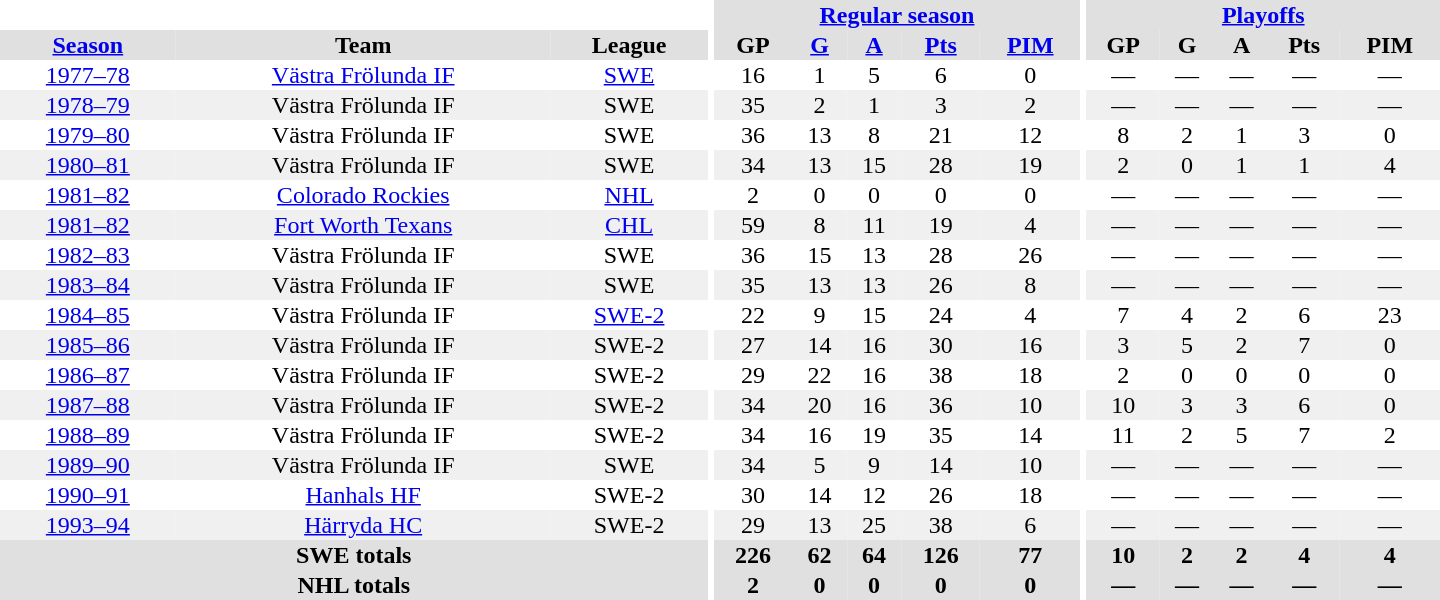<table border="0" cellpadding="1" cellspacing="0" style="text-align:center; width:60em">
<tr bgcolor="#e0e0e0">
<th colspan="3" bgcolor="#ffffff"></th>
<th rowspan="100" bgcolor="#ffffff"></th>
<th colspan="5"><a href='#'>Regular season</a></th>
<th rowspan="100" bgcolor="#ffffff"></th>
<th colspan="5"><a href='#'>Playoffs</a></th>
</tr>
<tr bgcolor="#e0e0e0">
<th><a href='#'>Season</a></th>
<th>Team</th>
<th>League</th>
<th>GP</th>
<th><a href='#'>G</a></th>
<th><a href='#'>A</a></th>
<th><a href='#'>Pts</a></th>
<th><a href='#'>PIM</a></th>
<th>GP</th>
<th>G</th>
<th>A</th>
<th>Pts</th>
<th>PIM</th>
</tr>
<tr>
<td><a href='#'>1977–78</a></td>
<td><a href='#'>Västra Frölunda IF</a></td>
<td><a href='#'>SWE</a></td>
<td>16</td>
<td>1</td>
<td>5</td>
<td>6</td>
<td>0</td>
<td>—</td>
<td>—</td>
<td>—</td>
<td>—</td>
<td>—</td>
</tr>
<tr bgcolor="#f0f0f0">
<td><a href='#'>1978–79</a></td>
<td>Västra Frölunda IF</td>
<td>SWE</td>
<td>35</td>
<td>2</td>
<td>1</td>
<td>3</td>
<td>2</td>
<td>—</td>
<td>—</td>
<td>—</td>
<td>—</td>
<td>—</td>
</tr>
<tr>
<td><a href='#'>1979–80</a></td>
<td>Västra Frölunda IF</td>
<td>SWE</td>
<td>36</td>
<td>13</td>
<td>8</td>
<td>21</td>
<td>12</td>
<td>8</td>
<td>2</td>
<td>1</td>
<td>3</td>
<td>0</td>
</tr>
<tr bgcolor="#f0f0f0">
<td><a href='#'>1980–81</a></td>
<td>Västra Frölunda IF</td>
<td>SWE</td>
<td>34</td>
<td>13</td>
<td>15</td>
<td>28</td>
<td>19</td>
<td>2</td>
<td>0</td>
<td>1</td>
<td>1</td>
<td>4</td>
</tr>
<tr>
<td><a href='#'>1981–82</a></td>
<td><a href='#'>Colorado Rockies</a></td>
<td><a href='#'>NHL</a></td>
<td>2</td>
<td>0</td>
<td>0</td>
<td>0</td>
<td>0</td>
<td>—</td>
<td>—</td>
<td>—</td>
<td>—</td>
<td>—</td>
</tr>
<tr bgcolor="#f0f0f0">
<td><a href='#'>1981–82</a></td>
<td><a href='#'>Fort Worth Texans</a></td>
<td><a href='#'>CHL</a></td>
<td>59</td>
<td>8</td>
<td>11</td>
<td>19</td>
<td>4</td>
<td>—</td>
<td>—</td>
<td>—</td>
<td>—</td>
<td>—</td>
</tr>
<tr>
<td><a href='#'>1982–83</a></td>
<td>Västra Frölunda IF</td>
<td>SWE</td>
<td>36</td>
<td>15</td>
<td>13</td>
<td>28</td>
<td>26</td>
<td>—</td>
<td>—</td>
<td>—</td>
<td>—</td>
<td>—</td>
</tr>
<tr bgcolor="#f0f0f0">
<td><a href='#'>1983–84</a></td>
<td>Västra Frölunda IF</td>
<td>SWE</td>
<td>35</td>
<td>13</td>
<td>13</td>
<td>26</td>
<td>8</td>
<td>—</td>
<td>—</td>
<td>—</td>
<td>—</td>
<td>—</td>
</tr>
<tr>
<td><a href='#'>1984–85</a></td>
<td>Västra Frölunda IF</td>
<td><a href='#'>SWE-2</a></td>
<td>22</td>
<td>9</td>
<td>15</td>
<td>24</td>
<td>4</td>
<td>7</td>
<td>4</td>
<td>2</td>
<td>6</td>
<td>23</td>
</tr>
<tr bgcolor="#f0f0f0">
<td><a href='#'>1985–86</a></td>
<td>Västra Frölunda IF</td>
<td>SWE-2</td>
<td>27</td>
<td>14</td>
<td>16</td>
<td>30</td>
<td>16</td>
<td>3</td>
<td>5</td>
<td>2</td>
<td>7</td>
<td>0</td>
</tr>
<tr>
<td><a href='#'>1986–87</a></td>
<td>Västra Frölunda IF</td>
<td>SWE-2</td>
<td>29</td>
<td>22</td>
<td>16</td>
<td>38</td>
<td>18</td>
<td>2</td>
<td>0</td>
<td>0</td>
<td>0</td>
<td>0</td>
</tr>
<tr bgcolor="#f0f0f0">
<td><a href='#'>1987–88</a></td>
<td>Västra Frölunda IF</td>
<td>SWE-2</td>
<td>34</td>
<td>20</td>
<td>16</td>
<td>36</td>
<td>10</td>
<td>10</td>
<td>3</td>
<td>3</td>
<td>6</td>
<td>0</td>
</tr>
<tr>
<td><a href='#'>1988–89</a></td>
<td>Västra Frölunda IF</td>
<td>SWE-2</td>
<td>34</td>
<td>16</td>
<td>19</td>
<td>35</td>
<td>14</td>
<td>11</td>
<td>2</td>
<td>5</td>
<td>7</td>
<td>2</td>
</tr>
<tr bgcolor="#f0f0f0">
<td><a href='#'>1989–90</a></td>
<td>Västra Frölunda IF</td>
<td>SWE</td>
<td>34</td>
<td>5</td>
<td>9</td>
<td>14</td>
<td>10</td>
<td>—</td>
<td>—</td>
<td>—</td>
<td>—</td>
<td>—</td>
</tr>
<tr>
<td><a href='#'>1990–91</a></td>
<td><a href='#'>Hanhals HF</a></td>
<td>SWE-2</td>
<td>30</td>
<td>14</td>
<td>12</td>
<td>26</td>
<td>18</td>
<td>—</td>
<td>—</td>
<td>—</td>
<td>—</td>
<td>—</td>
</tr>
<tr bgcolor="#f0f0f0">
<td><a href='#'>1993–94</a></td>
<td><a href='#'>Härryda HC</a></td>
<td>SWE-2</td>
<td>29</td>
<td>13</td>
<td>25</td>
<td>38</td>
<td>6</td>
<td>—</td>
<td>—</td>
<td>—</td>
<td>—</td>
<td>—</td>
</tr>
<tr bgcolor="#e0e0e0">
<th colspan="3">SWE totals</th>
<th>226</th>
<th>62</th>
<th>64</th>
<th>126</th>
<th>77</th>
<th>10</th>
<th>2</th>
<th>2</th>
<th>4</th>
<th>4</th>
</tr>
<tr bgcolor="#e0e0e0">
<th colspan="3">NHL totals</th>
<th>2</th>
<th>0</th>
<th>0</th>
<th>0</th>
<th>0</th>
<th>—</th>
<th>—</th>
<th>—</th>
<th>—</th>
<th>—</th>
</tr>
</table>
